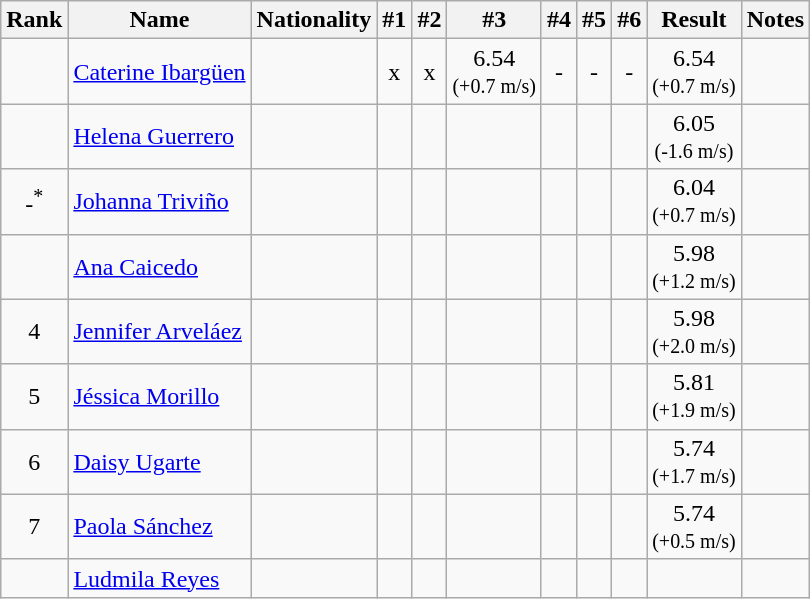<table class="wikitable sortable" style="text-align:center">
<tr>
<th>Rank</th>
<th>Name</th>
<th>Nationality</th>
<th>#1</th>
<th>#2</th>
<th>#3</th>
<th>#4</th>
<th>#5</th>
<th>#6</th>
<th>Result</th>
<th>Notes</th>
</tr>
<tr>
<td></td>
<td align=left><a href='#'>Caterine Ibargüen</a></td>
<td align=left></td>
<td>x</td>
<td>x</td>
<td>6.54<br> <small>(+0.7 m/s)</small></td>
<td>-</td>
<td>-</td>
<td>-</td>
<td>6.54<br><small>(+0.7 m/s)</small></td>
<td><strong></strong></td>
</tr>
<tr>
<td></td>
<td align=left><a href='#'>Helena Guerrero</a></td>
<td align=left></td>
<td></td>
<td></td>
<td></td>
<td></td>
<td></td>
<td></td>
<td>6.05<br><small>(-1.6 m/s)</small></td>
<td></td>
</tr>
<tr>
<td>-<sup>*</sup></td>
<td align=left><a href='#'>Johanna Triviño</a></td>
<td align=left></td>
<td></td>
<td></td>
<td></td>
<td></td>
<td></td>
<td></td>
<td>6.04<br><small>(+0.7 m/s)</small></td>
<td></td>
</tr>
<tr>
<td></td>
<td align=left><a href='#'>Ana Caicedo</a></td>
<td align=left></td>
<td></td>
<td></td>
<td></td>
<td></td>
<td></td>
<td></td>
<td>5.98<br><small>(+1.2 m/s)</small></td>
<td></td>
</tr>
<tr>
<td>4</td>
<td align=left><a href='#'>Jennifer Arveláez</a></td>
<td align=left></td>
<td></td>
<td></td>
<td></td>
<td></td>
<td></td>
<td></td>
<td>5.98<br><small>(+2.0 m/s)</small></td>
<td></td>
</tr>
<tr>
<td>5</td>
<td align=left><a href='#'>Jéssica Morillo</a></td>
<td align=left></td>
<td></td>
<td></td>
<td></td>
<td></td>
<td></td>
<td></td>
<td>5.81<br><small>(+1.9 m/s)</small></td>
<td></td>
</tr>
<tr>
<td>6</td>
<td align=left><a href='#'>Daisy Ugarte</a></td>
<td align=left></td>
<td></td>
<td></td>
<td></td>
<td></td>
<td></td>
<td></td>
<td>5.74<br><small>(+1.7 m/s)</small></td>
<td></td>
</tr>
<tr>
<td>7</td>
<td align=left><a href='#'>Paola Sánchez</a></td>
<td align=left></td>
<td></td>
<td></td>
<td></td>
<td></td>
<td></td>
<td></td>
<td>5.74<br><small>(+0.5 m/s)</small></td>
<td></td>
</tr>
<tr>
<td></td>
<td align=left><a href='#'>Ludmila Reyes</a></td>
<td align=left></td>
<td></td>
<td></td>
<td></td>
<td></td>
<td></td>
<td></td>
<td></td>
<td></td>
</tr>
</table>
